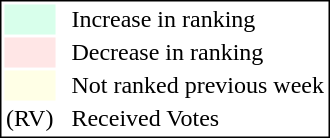<table style="border:1px solid black;">
<tr>
<td style="background:#D8FFEB; width:20px;"></td>
<td> </td>
<td>Increase in ranking</td>
</tr>
<tr>
<td style="background:#FFE6E6; width:20px;"></td>
<td> </td>
<td>Decrease in ranking</td>
</tr>
<tr>
<td style="background:#FFFFE6; width:20px;"></td>
<td> </td>
<td>Not ranked previous week</td>
</tr>
<tr>
<td>(RV)</td>
<td> </td>
<td>Received Votes</td>
</tr>
</table>
